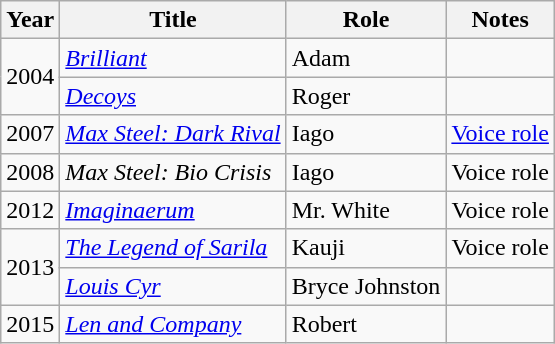<table class="wikitable sortable">
<tr>
<th>Year</th>
<th>Title</th>
<th>Role</th>
<th class="unsortable">Notes</th>
</tr>
<tr>
<td rowspan=2>2004</td>
<td><em><a href='#'>Brilliant</a></em></td>
<td>Adam</td>
<td></td>
</tr>
<tr>
<td><em><a href='#'>Decoys</a></em></td>
<td>Roger</td>
<td></td>
</tr>
<tr>
<td>2007</td>
<td><em><a href='#'>Max Steel: Dark Rival</a></em></td>
<td>Iago</td>
<td><a href='#'>Voice role</a></td>
</tr>
<tr>
<td>2008</td>
<td><em>Max Steel: Bio Crisis</em></td>
<td>Iago</td>
<td>Voice role</td>
</tr>
<tr>
<td>2012</td>
<td><em><a href='#'>Imaginaerum</a></em></td>
<td>Mr. White</td>
<td>Voice role</td>
</tr>
<tr>
<td rowspan=2>2013</td>
<td data-sort-value="Legend of Sarila, The"><em><a href='#'>The Legend of Sarila</a></em></td>
<td>Kauji</td>
<td>Voice role</td>
</tr>
<tr>
<td><em><a href='#'>Louis Cyr</a></em></td>
<td>Bryce Johnston</td>
<td></td>
</tr>
<tr>
<td>2015</td>
<td><em><a href='#'>Len and Company</a></em></td>
<td>Robert</td>
<td></td>
</tr>
</table>
